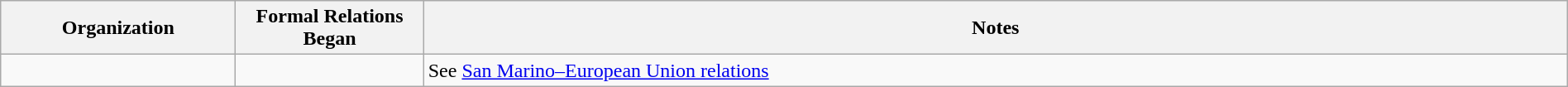<table class="wikitable sortable" border="1" style="width:100%; margin:auto;">
<tr>
<th width="15%">Organization</th>
<th width="12%">Formal Relations Began</th>
<th>Notes</th>
</tr>
<tr -valign="top">
<td></td>
<td></td>
<td>See <a href='#'>San Marino–European Union relations</a></td>
</tr>
</table>
